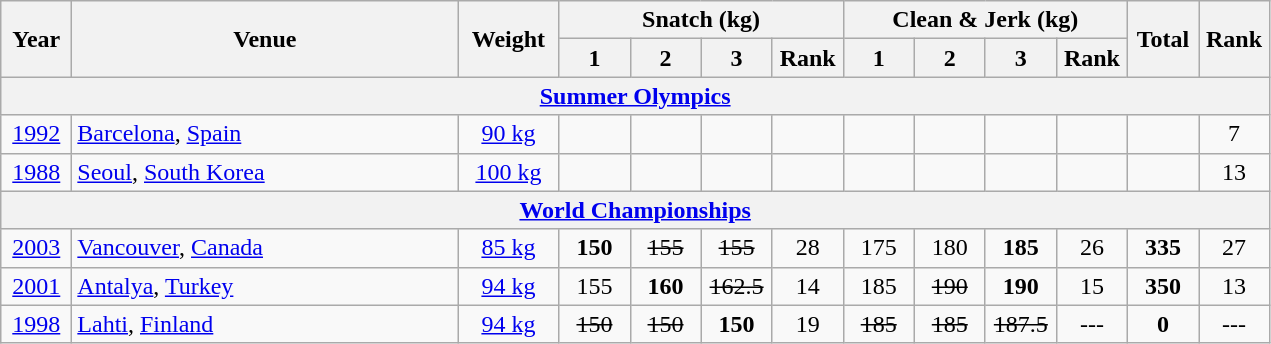<table class = "wikitable" style="text-align:center;">
<tr>
<th rowspan=2 width=40>Year</th>
<th rowspan=2 width=250>Venue</th>
<th rowspan=2 width=60>Weight</th>
<th colspan=4>Snatch (kg)</th>
<th colspan=4>Clean & Jerk (kg)</th>
<th rowspan=2 width=40>Total</th>
<th rowspan=2 width=40>Rank</th>
</tr>
<tr>
<th width=40>1</th>
<th width=40>2</th>
<th width=40>3</th>
<th width=40>Rank</th>
<th width=40>1</th>
<th width=40>2</th>
<th width=40>3</th>
<th width=40>Rank</th>
</tr>
<tr>
<th colspan=13><a href='#'>Summer Olympics</a></th>
</tr>
<tr>
<td><a href='#'>1992</a></td>
<td align=left> <a href='#'>Barcelona</a>, <a href='#'>Spain</a></td>
<td><a href='#'>90 kg</a></td>
<td></td>
<td></td>
<td></td>
<td></td>
<td></td>
<td></td>
<td></td>
<td></td>
<td></td>
<td>7</td>
</tr>
<tr>
<td><a href='#'>1988</a></td>
<td align=left> <a href='#'>Seoul</a>, <a href='#'>South Korea</a></td>
<td><a href='#'>100 kg</a></td>
<td></td>
<td></td>
<td></td>
<td></td>
<td></td>
<td></td>
<td></td>
<td></td>
<td></td>
<td>13</td>
</tr>
<tr>
<th colspan=13><a href='#'>World Championships</a></th>
</tr>
<tr>
<td><a href='#'>2003</a></td>
<td align=left> <a href='#'>Vancouver</a>, <a href='#'>Canada</a></td>
<td><a href='#'>85 kg</a></td>
<td><strong>150</strong></td>
<td><s>155</s></td>
<td><s>155</s></td>
<td>28</td>
<td>175</td>
<td>180</td>
<td><strong>185</strong></td>
<td>26</td>
<td><strong>335</strong></td>
<td>27</td>
</tr>
<tr>
<td><a href='#'>2001</a></td>
<td align=left> <a href='#'>Antalya</a>, <a href='#'>Turkey</a></td>
<td><a href='#'>94 kg</a></td>
<td>155</td>
<td><strong>160</strong></td>
<td><s>162.5</s></td>
<td>14</td>
<td>185</td>
<td><s>190</s></td>
<td><strong>190</strong></td>
<td>15</td>
<td><strong>350</strong></td>
<td>13</td>
</tr>
<tr>
<td><a href='#'>1998</a></td>
<td align=left> <a href='#'>Lahti</a>, <a href='#'>Finland</a></td>
<td><a href='#'>94 kg</a></td>
<td><s>150</s></td>
<td><s>150</s></td>
<td><strong>150</strong></td>
<td>19</td>
<td><s>185</s></td>
<td><s>185</s></td>
<td><s>187.5</s></td>
<td>---</td>
<td><strong>0</strong></td>
<td>---</td>
</tr>
</table>
